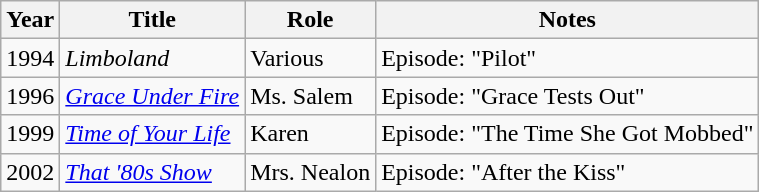<table class = "wikitable sortable">
<tr>
<th>Year</th>
<th>Title</th>
<th>Role</th>
<th class = "unsortable">Notes</th>
</tr>
<tr>
<td>1994</td>
<td><em>Limboland</em></td>
<td>Various</td>
<td>Episode: "Pilot"</td>
</tr>
<tr>
<td>1996</td>
<td><em><a href='#'>Grace Under Fire</a></em></td>
<td>Ms. Salem</td>
<td>Episode: "Grace Tests Out"</td>
</tr>
<tr>
<td>1999</td>
<td><em><a href='#'>Time of Your Life</a></em></td>
<td>Karen</td>
<td>Episode: "The Time She Got Mobbed"</td>
</tr>
<tr>
<td>2002</td>
<td><em><a href='#'>That '80s Show</a></em></td>
<td>Mrs. Nealon</td>
<td>Episode: "After the Kiss"</td>
</tr>
</table>
